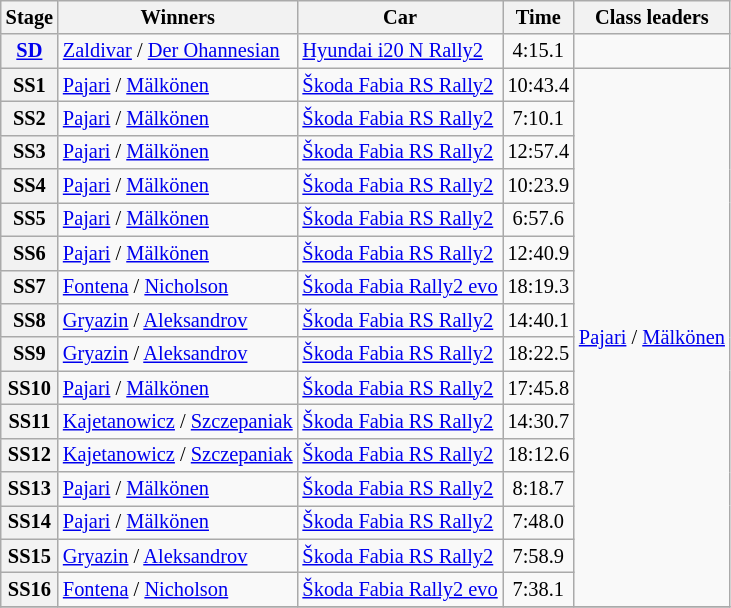<table class="wikitable" style="font-size:85%">
<tr>
<th>Stage</th>
<th>Winners</th>
<th>Car</th>
<th>Time</th>
<th>Class leaders</th>
</tr>
<tr>
<th><a href='#'>SD</a></th>
<td><a href='#'>Zaldivar</a> / <a href='#'>Der Ohannesian</a></td>
<td><a href='#'>Hyundai i20 N Rally2</a></td>
<td align="center">4:15.1</td>
<td></td>
</tr>
<tr>
<th>SS1</th>
<td><a href='#'>Pajari</a> / <a href='#'>Mälkönen</a></td>
<td><a href='#'>Škoda Fabia RS Rally2</a></td>
<td align="center">10:43.4</td>
<td rowspan="16"><a href='#'>Pajari</a> / <a href='#'>Mälkönen</a></td>
</tr>
<tr>
<th>SS2</th>
<td><a href='#'>Pajari</a> / <a href='#'>Mälkönen</a></td>
<td><a href='#'>Škoda Fabia RS Rally2</a></td>
<td align="center">7:10.1</td>
</tr>
<tr>
<th>SS3</th>
<td><a href='#'>Pajari</a> / <a href='#'>Mälkönen</a></td>
<td><a href='#'>Škoda Fabia RS Rally2</a></td>
<td align="center">12:57.4</td>
</tr>
<tr>
<th>SS4</th>
<td><a href='#'>Pajari</a> / <a href='#'>Mälkönen</a></td>
<td><a href='#'>Škoda Fabia RS Rally2</a></td>
<td align="center">10:23.9</td>
</tr>
<tr>
<th>SS5</th>
<td><a href='#'>Pajari</a> / <a href='#'>Mälkönen</a></td>
<td><a href='#'>Škoda Fabia RS Rally2</a></td>
<td align="center">6:57.6</td>
</tr>
<tr>
<th>SS6</th>
<td><a href='#'>Pajari</a> / <a href='#'>Mälkönen</a></td>
<td><a href='#'>Škoda Fabia RS Rally2</a></td>
<td align="center">12:40.9</td>
</tr>
<tr>
<th>SS7</th>
<td><a href='#'>Fontena</a> / <a href='#'>Nicholson</a></td>
<td><a href='#'>Škoda Fabia Rally2 evo</a></td>
<td align="center">18:19.3</td>
</tr>
<tr>
<th>SS8</th>
<td><a href='#'>Gryazin</a> / <a href='#'>Aleksandrov</a></td>
<td><a href='#'>Škoda Fabia RS Rally2</a></td>
<td align="center">14:40.1</td>
</tr>
<tr>
<th>SS9</th>
<td><a href='#'>Gryazin</a> / <a href='#'>Aleksandrov</a></td>
<td><a href='#'>Škoda Fabia RS Rally2</a></td>
<td align="center">18:22.5</td>
</tr>
<tr>
<th>SS10</th>
<td><a href='#'>Pajari</a> / <a href='#'>Mälkönen</a></td>
<td><a href='#'>Škoda Fabia RS Rally2</a></td>
<td align="center">17:45.8</td>
</tr>
<tr>
<th>SS11</th>
<td><a href='#'>Kajetanowicz</a> / <a href='#'>Szczepaniak</a></td>
<td><a href='#'>Škoda Fabia RS Rally2</a></td>
<td align="center">14:30.7</td>
</tr>
<tr>
<th>SS12</th>
<td><a href='#'>Kajetanowicz</a> / <a href='#'>Szczepaniak</a></td>
<td><a href='#'>Škoda Fabia RS Rally2</a></td>
<td align="center">18:12.6</td>
</tr>
<tr>
<th>SS13</th>
<td><a href='#'>Pajari</a> / <a href='#'>Mälkönen</a></td>
<td><a href='#'>Škoda Fabia RS Rally2</a></td>
<td align="center">8:18.7</td>
</tr>
<tr>
<th>SS14</th>
<td><a href='#'>Pajari</a> / <a href='#'>Mälkönen</a></td>
<td><a href='#'>Škoda Fabia RS Rally2</a></td>
<td align="center">7:48.0</td>
</tr>
<tr>
<th>SS15</th>
<td><a href='#'>Gryazin</a> / <a href='#'>Aleksandrov</a></td>
<td><a href='#'>Škoda Fabia RS Rally2</a></td>
<td align="center">7:58.9</td>
</tr>
<tr>
<th>SS16</th>
<td><a href='#'>Fontena</a> / <a href='#'>Nicholson</a></td>
<td><a href='#'>Škoda Fabia Rally2 evo</a></td>
<td align="center">7:38.1</td>
</tr>
<tr>
</tr>
</table>
